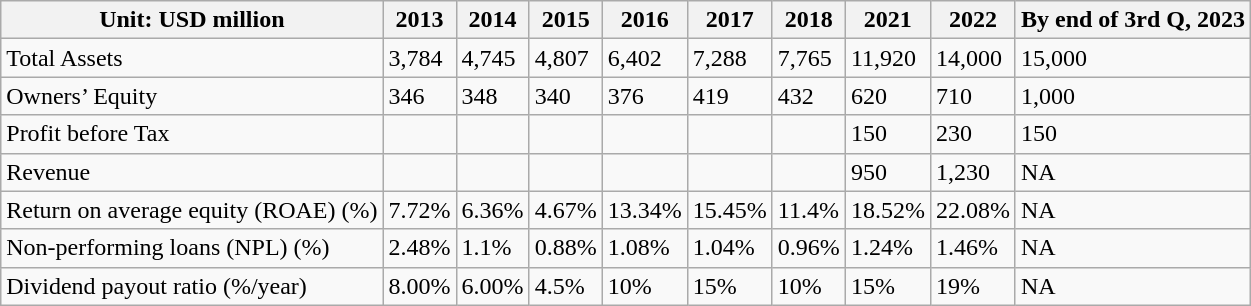<table class="wikitable">
<tr>
<th>Unit: USD million</th>
<th>2013</th>
<th>2014</th>
<th>2015</th>
<th>2016</th>
<th>2017</th>
<th>2018</th>
<th>2021</th>
<th>2022</th>
<th>By end of 3rd Q, 2023</th>
</tr>
<tr>
<td>Total Assets</td>
<td>3,784</td>
<td>4,745</td>
<td>4,807</td>
<td>6,402</td>
<td>7,288</td>
<td>7,765</td>
<td>11,920</td>
<td>14,000</td>
<td>15,000</td>
</tr>
<tr>
<td>Owners’ Equity</td>
<td>346</td>
<td>348</td>
<td>340</td>
<td>376</td>
<td>419</td>
<td>432</td>
<td>620</td>
<td>710</td>
<td>1,000</td>
</tr>
<tr>
<td>Profit before Tax</td>
<td></td>
<td></td>
<td></td>
<td></td>
<td></td>
<td></td>
<td>150</td>
<td>230</td>
<td>150</td>
</tr>
<tr>
<td>Revenue</td>
<td></td>
<td></td>
<td></td>
<td></td>
<td></td>
<td></td>
<td>950</td>
<td>1,230</td>
<td>NA</td>
</tr>
<tr>
<td>Return on average equity (ROAE) (%)</td>
<td>7.72%</td>
<td>6.36%</td>
<td>4.67%</td>
<td>13.34%</td>
<td>15.45%</td>
<td>11.4%</td>
<td>18.52%</td>
<td>22.08%</td>
<td>NA</td>
</tr>
<tr>
<td>Non-performing loans (NPL) (%)</td>
<td>2.48%</td>
<td>1.1%</td>
<td>0.88%</td>
<td>1.08%</td>
<td>1.04%</td>
<td>0.96%</td>
<td>1.24%</td>
<td>1.46%</td>
<td>NA</td>
</tr>
<tr>
<td>Dividend payout ratio (%/year)</td>
<td>8.00%</td>
<td>6.00%</td>
<td>4.5%</td>
<td>10%</td>
<td>15%</td>
<td>10%</td>
<td>15%</td>
<td>19%</td>
<td>NA</td>
</tr>
</table>
